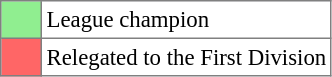<table bgcolor="#f7f8ff" cellpadding="3" cellspacing="0" border="1" style="font-size: 95%; border: gray solid 1px; border-collapse: collapse;text-align:center;">
<tr>
<td style="background:#90EE90;" width="20"></td>
<td bgcolor="#ffffff" align="left">League champion</td>
</tr>
<tr>
<td style="background: #FF6666" width="20"></td>
<td bgcolor="#ffffff" align="left">Relegated to the First Division</td>
</tr>
</table>
